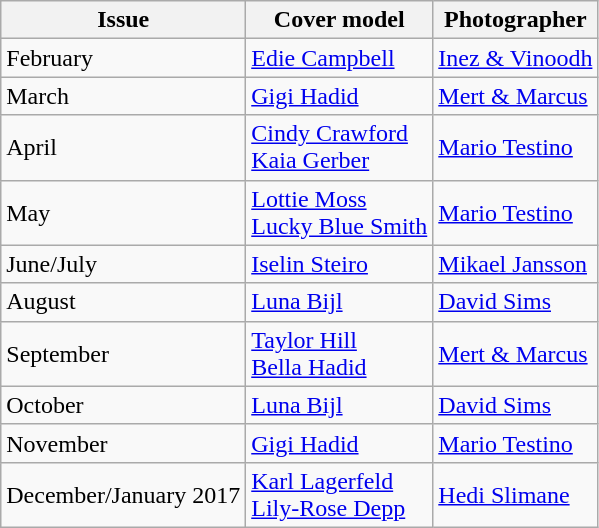<table class="sortable wikitable">
<tr>
<th>Issue</th>
<th>Cover model</th>
<th>Photographer</th>
</tr>
<tr>
<td>February</td>
<td><a href='#'>Edie Campbell</a></td>
<td><a href='#'>Inez & Vinoodh</a></td>
</tr>
<tr>
<td>March</td>
<td><a href='#'>Gigi Hadid</a></td>
<td><a href='#'>Mert & Marcus</a></td>
</tr>
<tr>
<td>April</td>
<td><a href='#'>Cindy Crawford</a><br><a href='#'>Kaia Gerber</a></td>
<td><a href='#'>Mario Testino</a></td>
</tr>
<tr>
<td>May</td>
<td><a href='#'>Lottie Moss</a><br><a href='#'>Lucky Blue Smith</a></td>
<td><a href='#'>Mario Testino</a></td>
</tr>
<tr>
<td>June/July</td>
<td><a href='#'>Iselin Steiro</a></td>
<td><a href='#'>Mikael Jansson</a></td>
</tr>
<tr>
<td>August</td>
<td><a href='#'>Luna Bijl</a></td>
<td><a href='#'>David Sims</a></td>
</tr>
<tr>
<td>September</td>
<td><a href='#'>Taylor Hill</a><br><a href='#'>Bella Hadid</a></td>
<td><a href='#'>Mert & Marcus</a></td>
</tr>
<tr>
<td>October</td>
<td><a href='#'>Luna Bijl</a></td>
<td><a href='#'>David Sims</a></td>
</tr>
<tr>
<td>November</td>
<td><a href='#'>Gigi Hadid</a></td>
<td><a href='#'>Mario Testino</a></td>
</tr>
<tr>
<td>December/January 2017</td>
<td><a href='#'>Karl Lagerfeld</a><br><a href='#'>Lily-Rose Depp</a></td>
<td><a href='#'>Hedi Slimane</a></td>
</tr>
</table>
